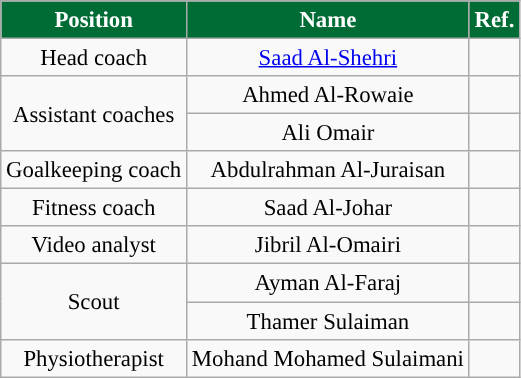<table class="wikitable plainrowheaders" style="text-align:center; font-size: 95%; border: 1px; text-align: middle; width=20%">
<tr>
<th style="background:#006C35; color:white; ">Position</th>
<th style="background:#006C35; color:white; ">Name</th>
<th style="background:#006C35; color:white; ">Ref.</th>
</tr>
<tr>
<td>Head coach</td>
<td> <a href='#'>Saad Al-Shehri</a></td>
<td></td>
</tr>
<tr>
<td rowspan=2>Assistant coaches</td>
<td> Ahmed Al-Rowaie</td>
<td></td>
</tr>
<tr>
<td> Ali Omair</td>
<td></td>
</tr>
<tr>
<td>Goalkeeping coach</td>
<td> Abdulrahman Al-Juraisan</td>
<td></td>
</tr>
<tr>
<td>Fitness coach</td>
<td> Saad Al-Johar</td>
<td></td>
</tr>
<tr>
<td>Video analyst</td>
<td> Jibril Al-Omairi</td>
<td></td>
</tr>
<tr>
<td rowspan=2>Scout</td>
<td> Ayman Al-Faraj</td>
<td></td>
</tr>
<tr>
<td> Thamer Sulaiman</td>
<td></td>
</tr>
<tr>
<td>Physiotherapist</td>
<td> Mohand Mohamed Sulaimani</td>
<td></td>
</tr>
</table>
